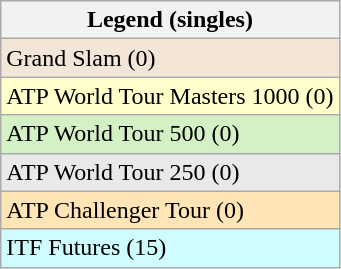<table class="wikitable">
<tr>
<th>Legend (singles)</th>
</tr>
<tr style="background:#f3e6d7;">
<td>Grand Slam (0)</td>
</tr>
<tr style="background:#ffc;">
<td>ATP World Tour Masters 1000 (0)</td>
</tr>
<tr style="background:#d4f1c5;">
<td>ATP World Tour 500 (0)</td>
</tr>
<tr style="background:#e9e9e9;">
<td>ATP World Tour 250 (0)</td>
</tr>
<tr bgcolor="moccasin">
<td>ATP Challenger Tour (0)</td>
</tr>
<tr bgcolor="CFFCFF">
<td>ITF Futures (15)</td>
</tr>
</table>
